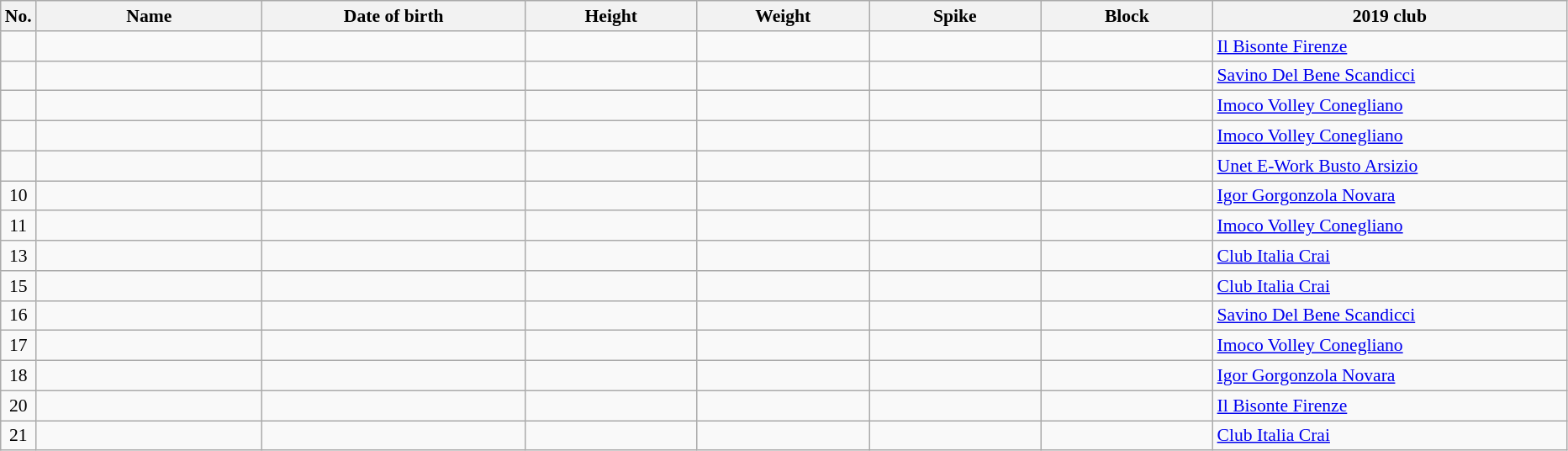<table class="wikitable sortable" style="font-size:90%; text-align:center;">
<tr>
<th>No.</th>
<th style="width:12em">Name</th>
<th style="width:14em">Date of birth</th>
<th style="width:9em">Height</th>
<th style="width:9em">Weight</th>
<th style="width:9em">Spike</th>
<th style="width:9em">Block</th>
<th style="width:19em">2019 club</th>
</tr>
<tr>
<td></td>
<td align=left></td>
<td align=right></td>
<td></td>
<td></td>
<td></td>
<td></td>
<td align=left> <a href='#'>Il Bisonte Firenze</a></td>
</tr>
<tr>
<td></td>
<td align=left></td>
<td align=right></td>
<td></td>
<td></td>
<td></td>
<td></td>
<td align=left> <a href='#'>Savino Del Bene Scandicci</a></td>
</tr>
<tr>
<td></td>
<td align=left></td>
<td align=right></td>
<td></td>
<td></td>
<td></td>
<td></td>
<td align=left> <a href='#'>Imoco Volley Conegliano</a></td>
</tr>
<tr>
<td></td>
<td align=left></td>
<td align=right></td>
<td></td>
<td></td>
<td></td>
<td></td>
<td align=left> <a href='#'>Imoco Volley Conegliano</a></td>
</tr>
<tr>
<td></td>
<td align=left></td>
<td align=right></td>
<td></td>
<td></td>
<td></td>
<td></td>
<td align=left> <a href='#'>Unet E-Work Busto Arsizio</a></td>
</tr>
<tr>
<td>10</td>
<td align=left></td>
<td align=right></td>
<td></td>
<td></td>
<td></td>
<td></td>
<td align=left> <a href='#'>Igor Gorgonzola Novara</a></td>
</tr>
<tr>
<td>11</td>
<td align=left></td>
<td align=right></td>
<td></td>
<td></td>
<td></td>
<td></td>
<td align=left> <a href='#'>Imoco Volley Conegliano</a></td>
</tr>
<tr>
<td>13</td>
<td align=left></td>
<td align=right></td>
<td></td>
<td></td>
<td></td>
<td></td>
<td align=left> <a href='#'>Club Italia Crai</a></td>
</tr>
<tr>
<td>15</td>
<td align=left></td>
<td align=right></td>
<td></td>
<td></td>
<td></td>
<td></td>
<td align=left> <a href='#'>Club Italia Crai</a></td>
</tr>
<tr>
<td>16</td>
<td align=left></td>
<td align=right></td>
<td></td>
<td></td>
<td></td>
<td></td>
<td align=left> <a href='#'>Savino Del Bene Scandicci</a></td>
</tr>
<tr>
<td>17</td>
<td align=left></td>
<td align=right></td>
<td></td>
<td></td>
<td></td>
<td></td>
<td align=left> <a href='#'>Imoco Volley Conegliano</a></td>
</tr>
<tr>
<td>18</td>
<td align=left></td>
<td align=right></td>
<td></td>
<td></td>
<td></td>
<td></td>
<td align=left> <a href='#'>Igor Gorgonzola Novara</a></td>
</tr>
<tr>
<td>20</td>
<td align=left></td>
<td align=right></td>
<td></td>
<td></td>
<td></td>
<td></td>
<td align=left> <a href='#'>Il Bisonte Firenze</a></td>
</tr>
<tr>
<td>21</td>
<td align=left></td>
<td align=right></td>
<td></td>
<td></td>
<td></td>
<td></td>
<td align=left> <a href='#'>Club Italia Crai</a></td>
</tr>
</table>
